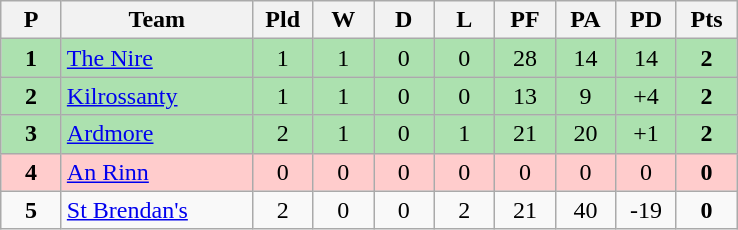<table class="wikitable" style="text-align: center;">
<tr>
<th width=33>P</th>
<th width=120>Team</th>
<th width=33>Pld</th>
<th width=33>W</th>
<th width=33>D</th>
<th width=33>L</th>
<th width=33>PF</th>
<th width=33>PA</th>
<th width=33>PD</th>
<th width=33>Pts</th>
</tr>
<tr style="background: #ACE1AF;">
<td><strong>1</strong></td>
<td align="left"><a href='#'>The Nire</a></td>
<td>1</td>
<td>1</td>
<td>0</td>
<td>0</td>
<td>28</td>
<td>14</td>
<td>14</td>
<td><strong>2</strong></td>
</tr>
<tr style="background: #ACE1AF;">
<td><strong>2</strong></td>
<td align="left"><a href='#'>Kilrossanty</a></td>
<td>1</td>
<td>1</td>
<td>0</td>
<td>0</td>
<td>13</td>
<td>9</td>
<td>+4</td>
<td><strong>2</strong></td>
</tr>
<tr style="background: #ACE1AF;">
<td><strong>3</strong></td>
<td align="left"><a href='#'>Ardmore</a></td>
<td>2</td>
<td>1</td>
<td>0</td>
<td>1</td>
<td>21</td>
<td>20</td>
<td>+1</td>
<td><strong>2</strong></td>
</tr>
<tr style="background:#FFCCCC">
<td><strong>4</strong></td>
<td align="left"><a href='#'>An Rinn</a></td>
<td>0</td>
<td>0</td>
<td>0</td>
<td>0</td>
<td>0</td>
<td>0</td>
<td>0</td>
<td><strong>0</strong></td>
</tr>
<tr>
<td><strong>5</strong></td>
<td align="left"><a href='#'>St Brendan's</a></td>
<td>2</td>
<td>0</td>
<td>0</td>
<td>2</td>
<td>21</td>
<td>40</td>
<td>-19</td>
<td><strong>0</strong></td>
</tr>
</table>
